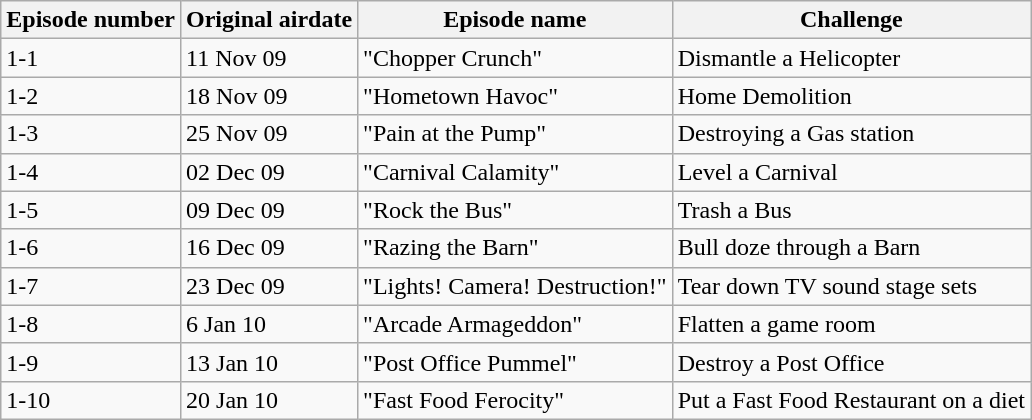<table class="wikitable" border="1">
<tr>
<th>Episode number</th>
<th>Original airdate</th>
<th>Episode name</th>
<th>Challenge</th>
</tr>
<tr>
<td>1-1</td>
<td>11 Nov 09</td>
<td>"Chopper Crunch"</td>
<td>Dismantle a Helicopter</td>
</tr>
<tr>
<td>1-2</td>
<td>18 Nov 09</td>
<td>"Hometown Havoc"</td>
<td>Home Demolition</td>
</tr>
<tr>
<td>1-3</td>
<td>25 Nov 09</td>
<td>"Pain at the Pump"</td>
<td>Destroying a Gas station</td>
</tr>
<tr>
<td>1-4</td>
<td>02 Dec 09</td>
<td>"Carnival Calamity"</td>
<td>Level a Carnival</td>
</tr>
<tr>
<td>1-5</td>
<td>09 Dec 09</td>
<td>"Rock the Bus"</td>
<td>Trash a Bus</td>
</tr>
<tr>
<td>1-6</td>
<td>16 Dec 09</td>
<td>"Razing the Barn"</td>
<td>Bull doze through a Barn</td>
</tr>
<tr>
<td>1-7</td>
<td>23 Dec 09</td>
<td>"Lights! Camera! Destruction!"</td>
<td>Tear down TV sound stage sets</td>
</tr>
<tr>
<td>1-8</td>
<td>6 Jan 10</td>
<td>"Arcade Armageddon"</td>
<td>Flatten a game room</td>
</tr>
<tr>
<td>1-9</td>
<td>13 Jan 10</td>
<td>"Post Office Pummel"</td>
<td>Destroy a Post Office</td>
</tr>
<tr>
<td>1-10</td>
<td>20 Jan 10</td>
<td>"Fast Food Ferocity"</td>
<td>Put a Fast Food Restaurant on a diet</td>
</tr>
</table>
